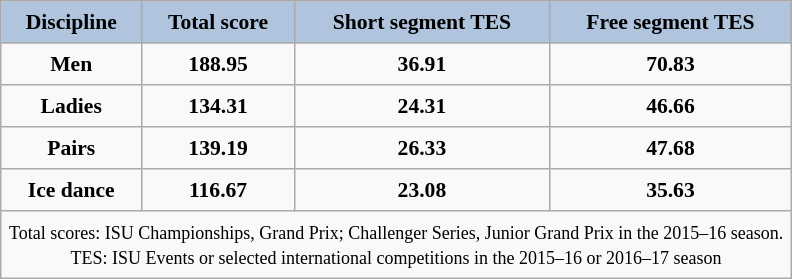<table border="2" cellpadding="5" cellspacing="0" style="margin: 1em 1em 1em 0; background: #f9f9f9; border: 1px #aaa solid; border-collapse: collapse; font-size: 90%;">
<tr style="background:#b0c4de; text-align:center;">
<th>Discipline</th>
<th>Total score</th>
<th>Short segment TES</th>
<th>Free segment TES</th>
</tr>
<tr>
<th>Men</th>
<th>188.95</th>
<th>36.91</th>
<th>70.83</th>
</tr>
<tr>
<th>Ladies</th>
<th>134.31</th>
<th>24.31</th>
<th>46.66</th>
</tr>
<tr>
<th>Pairs</th>
<th>139.19</th>
<th>26.33</th>
<th>47.68</th>
</tr>
<tr>
<th>Ice dance</th>
<th>116.67</th>
<th>23.08</th>
<th>35.63</th>
</tr>
<tr>
<td colspan="4" style="text-align:center;"><small> Total scores: ISU Championships, Grand Prix; Challenger Series, Junior Grand Prix in the 2015–16 season. <br> TES: ISU Events or selected international competitions in the 2015–16 or 2016–17 season </small></td>
</tr>
</table>
